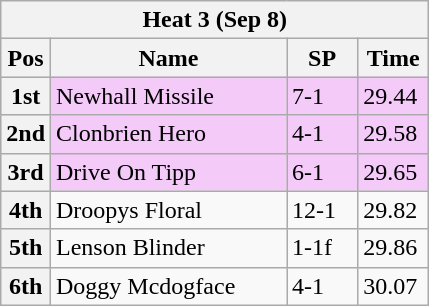<table class="wikitable">
<tr>
<th colspan="6">Heat 3 (Sep 8)</th>
</tr>
<tr>
<th width=20>Pos</th>
<th width=150>Name</th>
<th width=40>SP</th>
<th width=40>Time</th>
</tr>
<tr style="background: #f4caf9;">
<th>1st</th>
<td>Newhall Missile</td>
<td>7-1</td>
<td>29.44</td>
</tr>
<tr style="background: #f4caf9;">
<th>2nd</th>
<td>Clonbrien Hero</td>
<td>4-1</td>
<td>29.58</td>
</tr>
<tr style="background: #f4caf9;">
<th>3rd</th>
<td>Drive On Tipp</td>
<td>6-1</td>
<td>29.65</td>
</tr>
<tr>
<th>4th</th>
<td>Droopys Floral</td>
<td>12-1</td>
<td>29.82</td>
</tr>
<tr>
<th>5th</th>
<td>Lenson Blinder</td>
<td>1-1f</td>
<td>29.86</td>
</tr>
<tr>
<th>6th</th>
<td>Doggy Mcdogface</td>
<td>4-1</td>
<td>30.07</td>
</tr>
</table>
